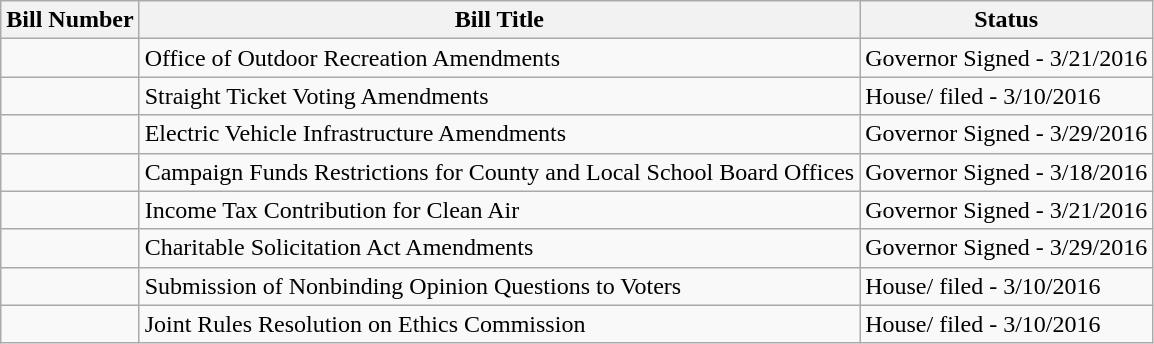<table class="wikitable">
<tr>
<th>Bill Number</th>
<th>Bill Title</th>
<th>Status</th>
</tr>
<tr>
<td></td>
<td>Office of Outdoor Recreation Amendments</td>
<td>Governor Signed - 3/21/2016</td>
</tr>
<tr>
<td></td>
<td>Straight Ticket Voting Amendments</td>
<td>House/ filed - 3/10/2016</td>
</tr>
<tr>
<td></td>
<td>Electric Vehicle Infrastructure Amendments</td>
<td>Governor Signed - 3/29/2016</td>
</tr>
<tr>
<td></td>
<td>Campaign Funds Restrictions for County and Local School Board Offices</td>
<td>Governor Signed - 3/18/2016</td>
</tr>
<tr>
<td></td>
<td>Income Tax Contribution for Clean Air</td>
<td>Governor Signed - 3/21/2016</td>
</tr>
<tr>
<td></td>
<td>Charitable Solicitation Act Amendments</td>
<td>Governor Signed - 3/29/2016</td>
</tr>
<tr>
<td></td>
<td>Submission of Nonbinding Opinion Questions to Voters</td>
<td>House/ filed - 3/10/2016</td>
</tr>
<tr>
<td></td>
<td>Joint Rules Resolution on Ethics Commission</td>
<td>House/ filed - 3/10/2016</td>
</tr>
</table>
